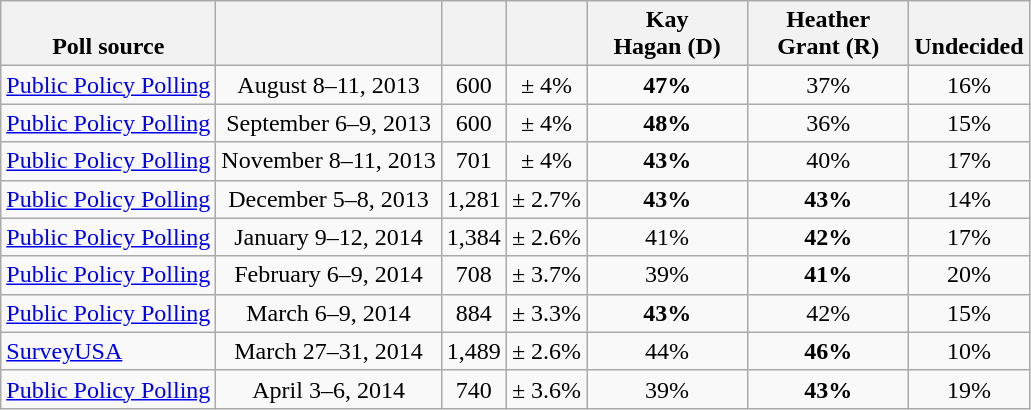<table class="wikitable" style="text-align:center">
<tr valign= bottom>
<th>Poll source</th>
<th></th>
<th></th>
<th></th>
<th style="width:100px;">Kay<br>Hagan (D)</th>
<th style="width:100px;">Heather<br>Grant (R)</th>
<th>Undecided</th>
</tr>
<tr>
<td align=left><a href='#'>Public Policy Polling</a></td>
<td>August 8–11, 2013</td>
<td>600</td>
<td>± 4%</td>
<td><strong>47%</strong></td>
<td>37%</td>
<td>16%</td>
</tr>
<tr>
<td align=left><a href='#'>Public Policy Polling</a></td>
<td>September 6–9, 2013</td>
<td>600</td>
<td>± 4%</td>
<td><strong>48%</strong></td>
<td>36%</td>
<td>15%</td>
</tr>
<tr>
<td align=left><a href='#'>Public Policy Polling</a></td>
<td>November 8–11, 2013</td>
<td>701</td>
<td>± 4%</td>
<td><strong>43%</strong></td>
<td>40%</td>
<td>17%</td>
</tr>
<tr>
<td align=left><a href='#'>Public Policy Polling</a></td>
<td>December 5–8, 2013</td>
<td>1,281</td>
<td>± 2.7%</td>
<td><strong>43%</strong></td>
<td><strong>43%</strong></td>
<td>14%</td>
</tr>
<tr>
<td align=left><a href='#'>Public Policy Polling</a></td>
<td>January 9–12, 2014</td>
<td>1,384</td>
<td>± 2.6%</td>
<td>41%</td>
<td><strong>42%</strong></td>
<td>17%</td>
</tr>
<tr>
<td align=left><a href='#'>Public Policy Polling</a></td>
<td>February 6–9, 2014</td>
<td>708</td>
<td>± 3.7%</td>
<td>39%</td>
<td><strong>41%</strong></td>
<td>20%</td>
</tr>
<tr>
<td align=left><a href='#'>Public Policy Polling</a></td>
<td>March 6–9, 2014</td>
<td>884</td>
<td>± 3.3%</td>
<td><strong>43%</strong></td>
<td>42%</td>
<td>15%</td>
</tr>
<tr>
<td align=left><a href='#'>SurveyUSA</a></td>
<td>March 27–31, 2014</td>
<td>1,489</td>
<td>± 2.6%</td>
<td>44%</td>
<td><strong>46%</strong></td>
<td>10%</td>
</tr>
<tr>
<td align=left><a href='#'>Public Policy Polling</a></td>
<td>April 3–6, 2014</td>
<td>740</td>
<td>± 3.6%</td>
<td>39%</td>
<td><strong>43%</strong></td>
<td>19%</td>
</tr>
</table>
